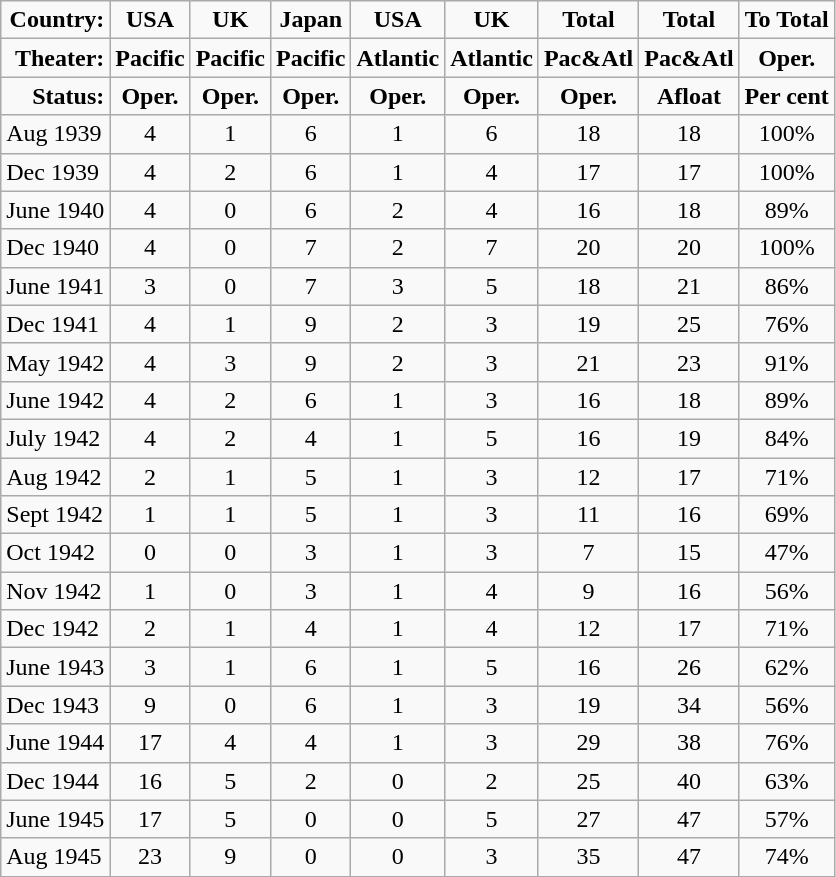<table class="wikitable" border="1" style="border-collapse: collapse;">
<tr>
<td align="right"><strong>Country:</strong></td>
<td align="center"><strong>USA</strong></td>
<td align="center"><strong>UK</strong></td>
<td align="center"><strong>Japan</strong></td>
<td align="center"><strong>USA</strong></td>
<td align="center"><strong>UK</strong></td>
<td align="center"><strong>Total</strong></td>
<td align="center"><strong>Total</strong></td>
<td align="center"><strong>To Total</strong></td>
</tr>
<tr>
<td align="right"><strong>Theater:</strong></td>
<td align="center"><strong>Pacific</strong></td>
<td align="center"><strong>Pacific</strong></td>
<td align="center"><strong>Pacific</strong></td>
<td align="center"><strong>Atlantic</strong></td>
<td align="center"><strong>Atlantic</strong></td>
<td align="center"><strong>Pac&Atl</strong></td>
<td align="center"><strong>Pac&Atl</strong></td>
<td align="center"><strong>Oper.</strong></td>
</tr>
<tr>
<td align="right"><strong>Status:</strong></td>
<td align="center"><strong>Oper.</strong></td>
<td align="center"><strong>Oper.</strong></td>
<td align="center"><strong>Oper.</strong></td>
<td align="center"><strong>Oper.</strong></td>
<td align="center"><strong>Oper.</strong></td>
<td align="center"><strong>Oper.</strong></td>
<td align="center"><strong>Afloat</strong></td>
<td align="center"><strong>Per cent</strong></td>
</tr>
<tr>
<td>Aug 1939</td>
<td align="center">4</td>
<td align="center">1</td>
<td align="center">6</td>
<td align="center">1</td>
<td align="center">6</td>
<td align="center">18</td>
<td align="center">18</td>
<td align="center">100%</td>
</tr>
<tr>
<td>Dec 1939</td>
<td align="center">4</td>
<td align="center">2</td>
<td align="center">6</td>
<td align="center">1</td>
<td align="center">4</td>
<td align="center">17</td>
<td align="center">17</td>
<td align="center">100%</td>
</tr>
<tr>
<td>June 1940</td>
<td align="center">4</td>
<td align="center">0</td>
<td align="center">6</td>
<td align="center">2</td>
<td align="center">4</td>
<td align="center">16</td>
<td align="center">18</td>
<td align="center">89%</td>
</tr>
<tr>
<td>Dec 1940</td>
<td align="center">4</td>
<td align="center">0</td>
<td align="center">7</td>
<td align="center">2</td>
<td align="center">7</td>
<td align="center">20</td>
<td align="center">20</td>
<td align="center">100%</td>
</tr>
<tr>
<td>June 1941</td>
<td align="center">3</td>
<td align="center">0</td>
<td align="center">7</td>
<td align="center">3</td>
<td align="center">5</td>
<td align="center">18</td>
<td align="center">21</td>
<td align="center">86%</td>
</tr>
<tr>
<td>Dec 1941</td>
<td align="center">4</td>
<td align="center">1</td>
<td align="center">9</td>
<td align="center">2</td>
<td align="center">3</td>
<td align="center">19</td>
<td align="center">25</td>
<td align="center">76%</td>
</tr>
<tr>
<td>May 1942</td>
<td align="center">4</td>
<td align="center">3</td>
<td align="center">9</td>
<td align="center">2</td>
<td align="center">3</td>
<td align="center">21</td>
<td align="center">23</td>
<td align="center">91%</td>
</tr>
<tr>
<td>June 1942</td>
<td align="center">4</td>
<td align="center">2</td>
<td align="center">6</td>
<td align="center">1</td>
<td align="center">3</td>
<td align="center">16</td>
<td align="center">18</td>
<td align="center">89%</td>
</tr>
<tr>
<td>July 1942</td>
<td align="center">4</td>
<td align="center">2</td>
<td align="center">4</td>
<td align="center">1</td>
<td align="center">5</td>
<td align="center">16</td>
<td align="center">19</td>
<td align="center">84%</td>
</tr>
<tr>
<td>Aug 1942</td>
<td align="center">2</td>
<td align="center">1</td>
<td align="center">5</td>
<td align="center">1</td>
<td align="center">3</td>
<td align="center">12</td>
<td align="center">17</td>
<td align="center">71%</td>
</tr>
<tr>
<td>Sept 1942</td>
<td align="center">1</td>
<td align="center">1</td>
<td align="center">5</td>
<td align="center">1</td>
<td align="center">3</td>
<td align="center">11</td>
<td align="center">16</td>
<td align="center">69%</td>
</tr>
<tr>
<td>Oct 1942</td>
<td align="center">0</td>
<td align="center">0</td>
<td align="center">3</td>
<td align="center">1</td>
<td align="center">3</td>
<td align="center">7</td>
<td align="center">15</td>
<td align="center">47%</td>
</tr>
<tr>
<td>Nov 1942</td>
<td align="center">1</td>
<td align="center">0</td>
<td align="center">3</td>
<td align="center">1</td>
<td align="center">4</td>
<td align="center">9</td>
<td align="center">16</td>
<td align="center">56%</td>
</tr>
<tr>
<td>Dec 1942</td>
<td align="center">2</td>
<td align="center">1</td>
<td align="center">4</td>
<td align="center">1</td>
<td align="center">4</td>
<td align="center">12</td>
<td align="center">17</td>
<td align="center">71%</td>
</tr>
<tr>
<td>June 1943</td>
<td align="center">3</td>
<td align="center">1</td>
<td align="center">6</td>
<td align="center">1</td>
<td align="center">5</td>
<td align="center">16</td>
<td align="center">26</td>
<td align="center">62%</td>
</tr>
<tr>
<td>Dec 1943</td>
<td align="center">9</td>
<td align="center">0</td>
<td align="center">6</td>
<td align="center">1</td>
<td align="center">3</td>
<td align="center">19</td>
<td align="center">34</td>
<td align="center">56%</td>
</tr>
<tr>
<td>June 1944</td>
<td align="center">17</td>
<td align="center">4</td>
<td align="center">4</td>
<td align="center">1</td>
<td align="center">3</td>
<td align="center">29</td>
<td align="center">38</td>
<td align="center">76%</td>
</tr>
<tr>
<td>Dec 1944</td>
<td align="center">16</td>
<td align="center">5</td>
<td align="center">2</td>
<td align="center">0</td>
<td align="center">2</td>
<td align="center">25</td>
<td align="center">40</td>
<td align="center">63%</td>
</tr>
<tr>
<td>June 1945</td>
<td align="center">17</td>
<td align="center">5</td>
<td align="center">0</td>
<td align="center">0</td>
<td align="center">5</td>
<td align="center">27</td>
<td align="center">47</td>
<td align="center">57%</td>
</tr>
<tr>
<td>Aug 1945</td>
<td align="center">23</td>
<td align="center">9</td>
<td align="center">0</td>
<td align="center">0</td>
<td align="center">3</td>
<td align="center">35</td>
<td align="center">47</td>
<td align="center">74%</td>
</tr>
</table>
